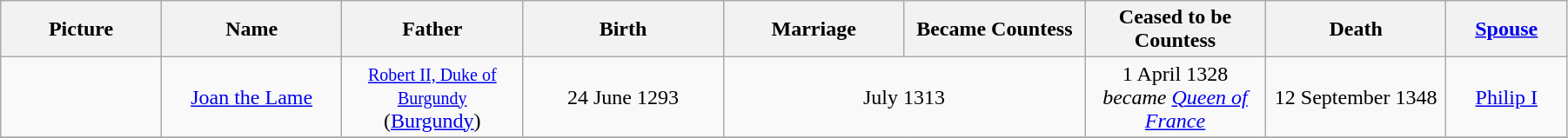<table width=95% class="wikitable">
<tr>
<th width = "8%">Picture</th>
<th width = "9%">Name</th>
<th width = "9%">Father</th>
<th width = "10%">Birth</th>
<th width = "9%">Marriage</th>
<th width = "9%">Became Countess</th>
<th width = "9%">Ceased to be Countess</th>
<th width = "9%">Death</th>
<th width = "6%"><a href='#'>Spouse</a></th>
</tr>
<tr>
<td align="center"></td>
<td align="center"><a href='#'>Joan the Lame</a></td>
<td align=center><small><a href='#'>Robert II, Duke of Burgundy</a></small> <br>(<a href='#'>Burgundy</a>)</td>
<td align="center">24 June 1293</td>
<td align="center" colspan="2">July 1313</td>
<td align="center">1 April 1328<br><em>became <a href='#'>Queen of France</a></em></td>
<td align="center">12 September 1348</td>
<td align="center"><a href='#'>Philip I</a></td>
</tr>
<tr>
</tr>
</table>
